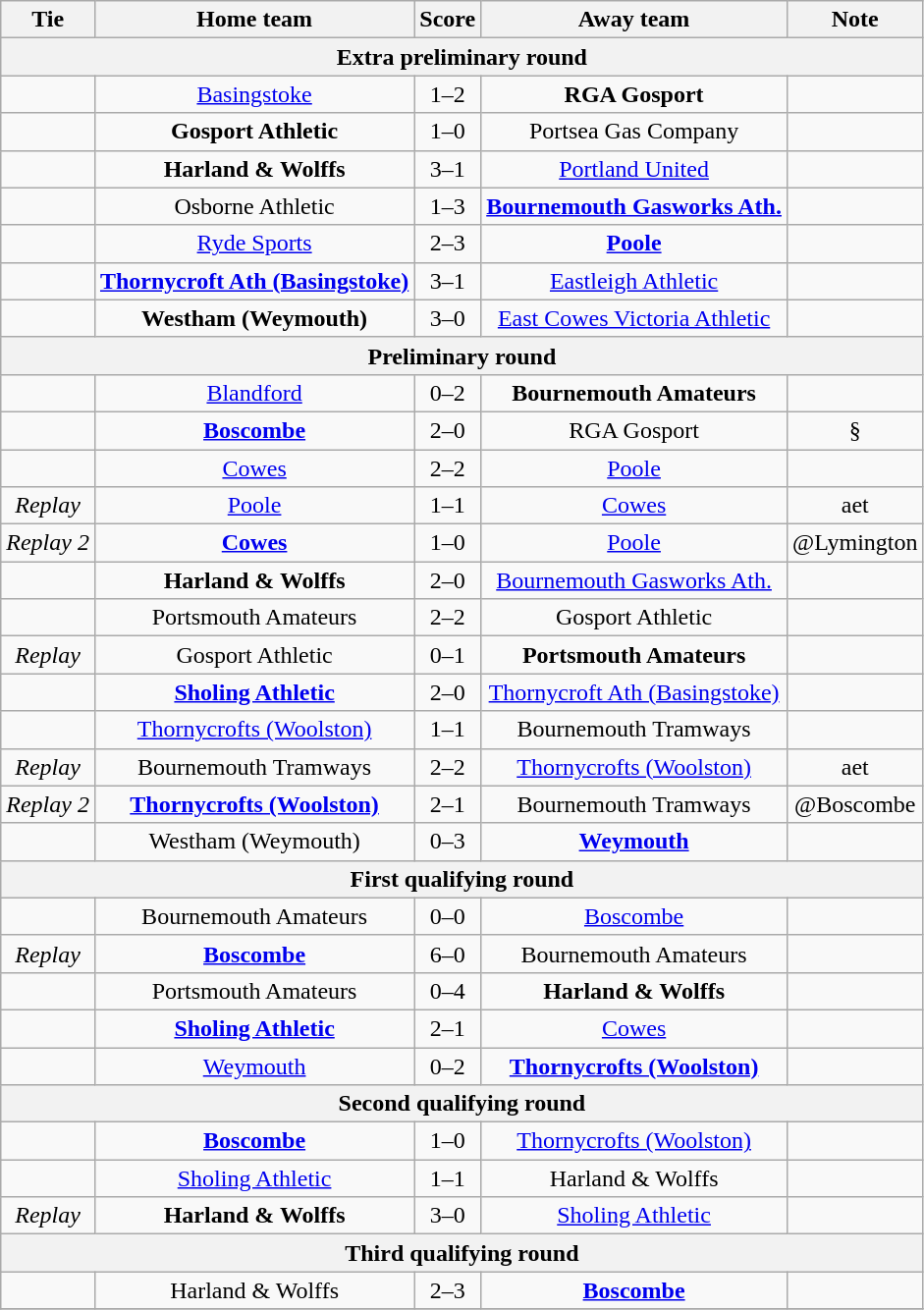<table class="wikitable" style="text-align:center;">
<tr>
<th>Tie</th>
<th>Home team</th>
<th>Score</th>
<th>Away team</th>
<th>Note</th>
</tr>
<tr>
<th colspan=5>Extra preliminary round</th>
</tr>
<tr>
<td></td>
<td><a href='#'>Basingstoke</a></td>
<td>1–2</td>
<td><strong>RGA Gosport</strong></td>
<td></td>
</tr>
<tr>
<td></td>
<td><strong>Gosport Athletic</strong></td>
<td>1–0</td>
<td>Portsea Gas Company</td>
<td></td>
</tr>
<tr>
<td></td>
<td><strong>Harland & Wolffs</strong></td>
<td>3–1</td>
<td><a href='#'>Portland United</a></td>
<td></td>
</tr>
<tr>
<td></td>
<td>Osborne Athletic</td>
<td>1–3</td>
<td><strong><a href='#'>Bournemouth Gasworks Ath.</a></strong></td>
<td></td>
</tr>
<tr>
<td></td>
<td><a href='#'>Ryde Sports</a></td>
<td>2–3</td>
<td><strong><a href='#'>Poole</a></strong></td>
<td></td>
</tr>
<tr>
<td></td>
<td><strong><a href='#'>Thornycroft Ath (Basingstoke)</a></strong></td>
<td>3–1</td>
<td><a href='#'>Eastleigh Athletic</a></td>
<td></td>
</tr>
<tr>
<td></td>
<td><strong>Westham (Weymouth)</strong></td>
<td>3–0</td>
<td><a href='#'>East Cowes Victoria Athletic</a></td>
<td></td>
</tr>
<tr>
<th colspan=5>Preliminary round</th>
</tr>
<tr>
<td></td>
<td><a href='#'>Blandford</a></td>
<td>0–2</td>
<td><strong>Bournemouth Amateurs</strong></td>
<td></td>
</tr>
<tr>
<td></td>
<td><strong><a href='#'>Boscombe</a></strong></td>
<td>2–0</td>
<td>RGA Gosport</td>
<td>§</td>
</tr>
<tr>
<td></td>
<td><a href='#'>Cowes</a></td>
<td>2–2</td>
<td><a href='#'>Poole</a></td>
<td></td>
</tr>
<tr>
<td><em>Replay</em></td>
<td><a href='#'>Poole</a></td>
<td>1–1</td>
<td><a href='#'>Cowes</a></td>
<td>aet</td>
</tr>
<tr>
<td><em>Replay 2</em></td>
<td><strong><a href='#'>Cowes</a></strong></td>
<td>1–0</td>
<td><a href='#'>Poole</a></td>
<td>@Lymington</td>
</tr>
<tr>
<td></td>
<td><strong>Harland & Wolffs</strong></td>
<td>2–0</td>
<td><a href='#'>Bournemouth Gasworks Ath.</a></td>
<td></td>
</tr>
<tr>
<td></td>
<td>Portsmouth Amateurs</td>
<td>2–2</td>
<td>Gosport Athletic</td>
<td></td>
</tr>
<tr>
<td><em>Replay</em></td>
<td>Gosport Athletic</td>
<td>0–1</td>
<td><strong>Portsmouth Amateurs</strong></td>
<td></td>
</tr>
<tr>
<td></td>
<td><strong><a href='#'>Sholing Athletic</a></strong></td>
<td>2–0</td>
<td><a href='#'>Thornycroft Ath (Basingstoke)</a></td>
<td></td>
</tr>
<tr>
<td></td>
<td><a href='#'>Thornycrofts (Woolston)</a></td>
<td>1–1</td>
<td>Bournemouth Tramways</td>
<td></td>
</tr>
<tr>
<td><em>Replay</em></td>
<td>Bournemouth Tramways</td>
<td>2–2</td>
<td><a href='#'>Thornycrofts (Woolston)</a></td>
<td>aet</td>
</tr>
<tr>
<td><em>Replay 2</em></td>
<td><strong><a href='#'>Thornycrofts (Woolston)</a></strong></td>
<td>2–1</td>
<td>Bournemouth Tramways</td>
<td>@Boscombe</td>
</tr>
<tr>
<td></td>
<td>Westham (Weymouth)</td>
<td>0–3</td>
<td><strong><a href='#'>Weymouth</a></strong></td>
<td></td>
</tr>
<tr>
<th colspan=5>First qualifying round</th>
</tr>
<tr>
<td></td>
<td>Bournemouth Amateurs</td>
<td>0–0</td>
<td><a href='#'>Boscombe</a></td>
<td></td>
</tr>
<tr>
<td><em>Replay</em></td>
<td><strong><a href='#'>Boscombe</a></strong></td>
<td>6–0</td>
<td>Bournemouth Amateurs</td>
<td></td>
</tr>
<tr>
<td></td>
<td>Portsmouth Amateurs</td>
<td>0–4</td>
<td><strong>Harland & Wolffs</strong></td>
<td></td>
</tr>
<tr>
<td></td>
<td><strong><a href='#'>Sholing Athletic</a></strong></td>
<td>2–1</td>
<td><a href='#'>Cowes</a></td>
<td></td>
</tr>
<tr>
<td></td>
<td><a href='#'>Weymouth</a></td>
<td>0–2</td>
<td><strong><a href='#'>Thornycrofts (Woolston)</a></strong></td>
<td></td>
</tr>
<tr>
<th colspan=5>Second qualifying round</th>
</tr>
<tr>
<td></td>
<td><strong><a href='#'>Boscombe</a></strong></td>
<td>1–0</td>
<td><a href='#'>Thornycrofts (Woolston)</a></td>
<td></td>
</tr>
<tr>
<td></td>
<td><a href='#'>Sholing Athletic</a></td>
<td>1–1</td>
<td>Harland & Wolffs</td>
<td></td>
</tr>
<tr>
<td><em>Replay</em></td>
<td><strong>Harland & Wolffs</strong></td>
<td>3–0</td>
<td><a href='#'>Sholing Athletic</a></td>
<td></td>
</tr>
<tr>
<th colspan=5>Third qualifying round</th>
</tr>
<tr>
<td></td>
<td>Harland & Wolffs</td>
<td>2–3</td>
<td><strong><a href='#'>Boscombe</a></strong></td>
<td></td>
</tr>
<tr>
</tr>
</table>
